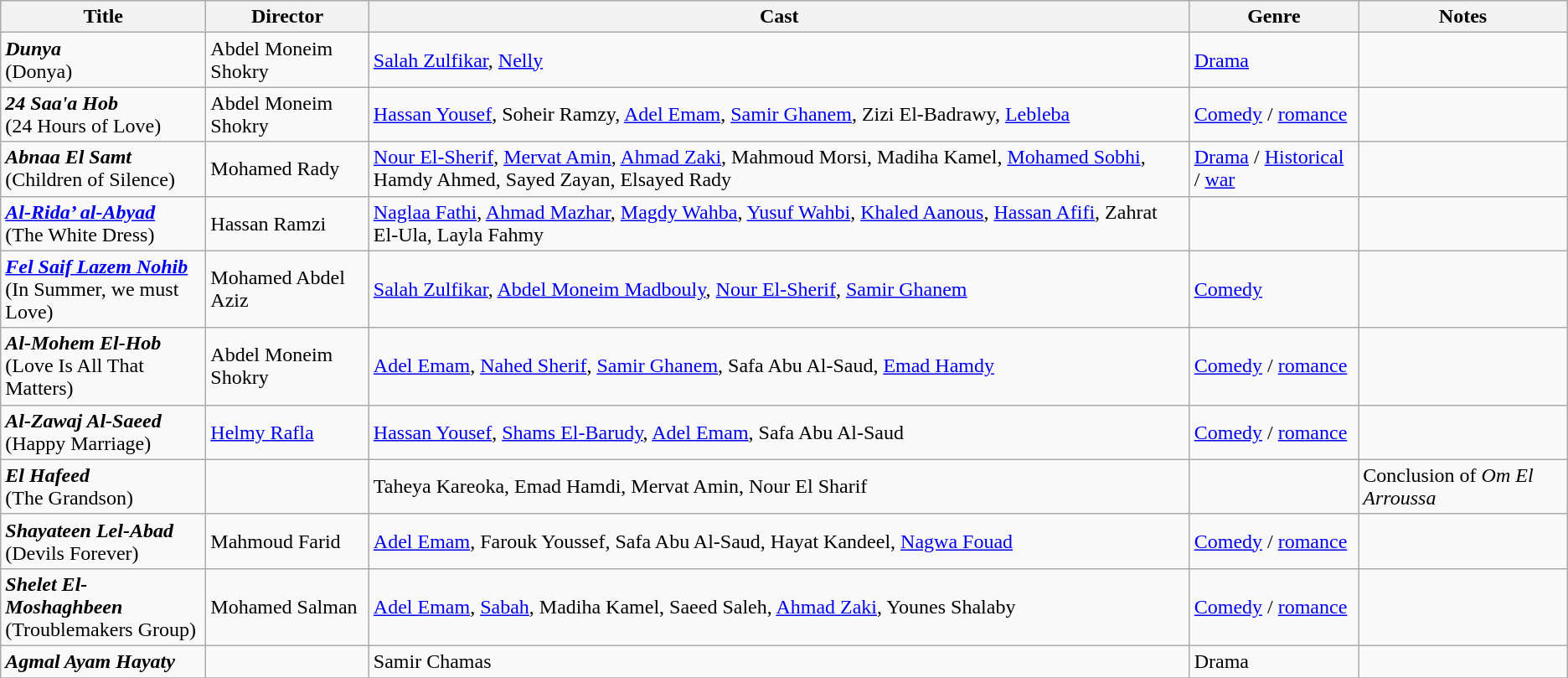<table class="wikitable">
<tr>
<th>Title</th>
<th>Director</th>
<th>Cast</th>
<th>Genre</th>
<th>Notes</th>
</tr>
<tr>
<td><strong><em>Dunya</em></strong><br>(Donya)</td>
<td>Abdel Moneim Shokry</td>
<td><a href='#'>Salah Zulfikar</a>, <a href='#'>Nelly</a></td>
<td><a href='#'>Drama</a></td>
<td></td>
</tr>
<tr>
<td><strong><em>24 Saa'a Hob</em></strong><br>(24 Hours of Love)</td>
<td>Abdel Moneim Shokry</td>
<td><a href='#'>Hassan Yousef</a>, Soheir Ramzy, <a href='#'>Adel Emam</a>, <a href='#'>Samir Ghanem</a>, Zizi El-Badrawy, <a href='#'>Lebleba</a></td>
<td><a href='#'>Comedy</a> / <a href='#'>romance</a></td>
<td></td>
</tr>
<tr>
<td><strong><em>Abnaa El Samt</em></strong><br>(Children of Silence)</td>
<td>Mohamed Rady</td>
<td><a href='#'>Nour El-Sherif</a>, <a href='#'>Mervat Amin</a>, <a href='#'>Ahmad Zaki</a>, Mahmoud Morsi, Madiha Kamel, <a href='#'>Mohamed Sobhi</a>, Hamdy Ahmed, Sayed Zayan, Elsayed Rady</td>
<td><a href='#'>Drama</a> / <a href='#'>Historical</a> / <a href='#'>war</a></td>
<td></td>
</tr>
<tr>
<td><strong><em><a href='#'>Al-Rida’ al-Abyad</a></em></strong><br>(The White Dress)</td>
<td>Hassan Ramzi</td>
<td><a href='#'>Naglaa Fathi</a>, <a href='#'>Ahmad Mazhar</a>, <a href='#'>Magdy Wahba</a>, <a href='#'>Yusuf Wahbi</a>, <a href='#'>Khaled Aanous</a>, <a href='#'>Hassan Afifi</a>, Zahrat El-Ula, Layla Fahmy</td>
<td></td>
<td></td>
</tr>
<tr>
<td><strong><em><a href='#'>Fel Saif Lazem Nohib</a></em></strong><br>(In Summer, we must Love)</td>
<td>Mohamed Abdel Aziz</td>
<td><a href='#'>Salah Zulfikar</a>, <a href='#'>Abdel Moneim Madbouly</a>, <a href='#'>Nour El-Sherif</a>, <a href='#'>Samir Ghanem</a></td>
<td><a href='#'>Comedy</a></td>
<td></td>
</tr>
<tr>
<td><strong><em>Al-Mohem El-Hob</em></strong><br>(Love Is All That Matters)</td>
<td>Abdel Moneim Shokry</td>
<td><a href='#'>Adel Emam</a>, <a href='#'>Nahed Sherif</a>, <a href='#'>Samir Ghanem</a>, Safa Abu Al-Saud, <a href='#'>Emad Hamdy</a></td>
<td><a href='#'>Comedy</a> / <a href='#'>romance</a></td>
<td></td>
</tr>
<tr>
<td><strong><em>Al-Zawaj Al-Saeed</em></strong><br>(Happy Marriage)</td>
<td><a href='#'>Helmy Rafla</a></td>
<td><a href='#'>Hassan Yousef</a>, <a href='#'>Shams El-Barudy</a>, <a href='#'>Adel Emam</a>, Safa Abu Al-Saud</td>
<td><a href='#'>Comedy</a> / <a href='#'>romance</a></td>
<td></td>
</tr>
<tr>
<td><strong><em>El Hafeed</em></strong><br>(The Grandson)</td>
<td></td>
<td>Taheya Kareoka, Emad Hamdi, Mervat Amin, Nour El Sharif</td>
<td></td>
<td>Conclusion of <em>Om El Arroussa</em></td>
</tr>
<tr>
<td><strong><em>Shayateen Lel-Abad</em></strong><br>(Devils Forever)</td>
<td>Mahmoud Farid</td>
<td><a href='#'>Adel Emam</a>, Farouk Youssef, Safa Abu Al-Saud,  Hayat Kandeel, <a href='#'>Nagwa Fouad</a></td>
<td><a href='#'>Comedy</a> / <a href='#'>romance</a></td>
<td></td>
</tr>
<tr>
<td><strong><em>Shelet El-Moshaghbeen</em></strong><br>(Troublemakers Group)</td>
<td>Mohamed Salman</td>
<td><a href='#'>Adel Emam</a>, <a href='#'>Sabah</a>, Madiha Kamel, Saeed Saleh, <a href='#'>Ahmad Zaki</a>, Younes Shalaby</td>
<td><a href='#'>Comedy</a> / <a href='#'>romance</a></td>
<td></td>
</tr>
<tr>
<td><strong><em>Agmal Ayam Hayaty</em></strong></td>
<td></td>
<td>Samir Chamas</td>
<td>Drama</td>
<td></td>
</tr>
<tr>
</tr>
</table>
